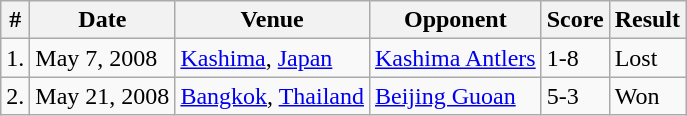<table class="wikitable">
<tr>
<th>#</th>
<th>Date</th>
<th>Venue</th>
<th>Opponent</th>
<th>Score</th>
<th>Result</th>
</tr>
<tr>
<td>1.</td>
<td>May 7, 2008</td>
<td><a href='#'>Kashima</a>, <a href='#'>Japan</a></td>
<td><a href='#'>Kashima Antlers</a></td>
<td>1-8</td>
<td>Lost</td>
</tr>
<tr>
<td>2.</td>
<td>May 21, 2008</td>
<td><a href='#'>Bangkok</a>, <a href='#'>Thailand</a></td>
<td><a href='#'>Beijing Guoan</a></td>
<td>5-3</td>
<td>Won</td>
</tr>
</table>
